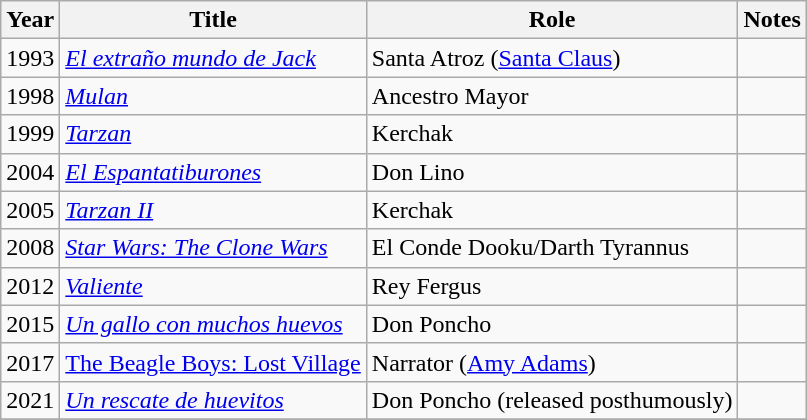<table class="wikitable sortable">
<tr>
<th>Year</th>
<th>Title</th>
<th>Role</th>
<th class="unsortable">Notes</th>
</tr>
<tr>
<td>1993</td>
<td><em><a href='#'>El extraño mundo de Jack</a></em></td>
<td>Santa Atroz (<a href='#'>Santa Claus</a>)</td>
<td></td>
</tr>
<tr>
<td>1998</td>
<td><em><a href='#'>Mulan</a></em></td>
<td>Ancestro Mayor</td>
<td></td>
</tr>
<tr>
<td>1999</td>
<td><em><a href='#'>Tarzan</a></em></td>
<td>Kerchak</td>
<td></td>
</tr>
<tr>
<td>2004</td>
<td><em><a href='#'>El Espantatiburones</a></em></td>
<td>Don Lino</td>
<td></td>
</tr>
<tr>
<td>2005</td>
<td><em><a href='#'>Tarzan II</a></em></td>
<td>Kerchak</td>
<td></td>
</tr>
<tr>
<td>2008</td>
<td><em><a href='#'>Star Wars: The Clone Wars</a></em></td>
<td>El Conde Dooku/Darth Tyrannus</td>
<td></td>
</tr>
<tr>
<td>2012</td>
<td><em><a href='#'>Valiente</a></em></td>
<td>Rey Fergus</td>
<td></td>
</tr>
<tr>
<td>2015</td>
<td><em><a href='#'>Un gallo con muchos huevos</a></em></td>
<td>Don Poncho</td>
<td></td>
</tr>
<tr>
<td>2017</td>
<td><a href='#'>The Beagle Boys: Lost Village</a></td>
<td>Narrator (<a href='#'>Amy Adams</a>)</td>
<td></td>
</tr>
<tr>
<td>2021</td>
<td><em><a href='#'>Un rescate de huevitos</a></em></td>
<td>Don Poncho (released posthumously)</td>
<td></td>
</tr>
<tr>
</tr>
</table>
